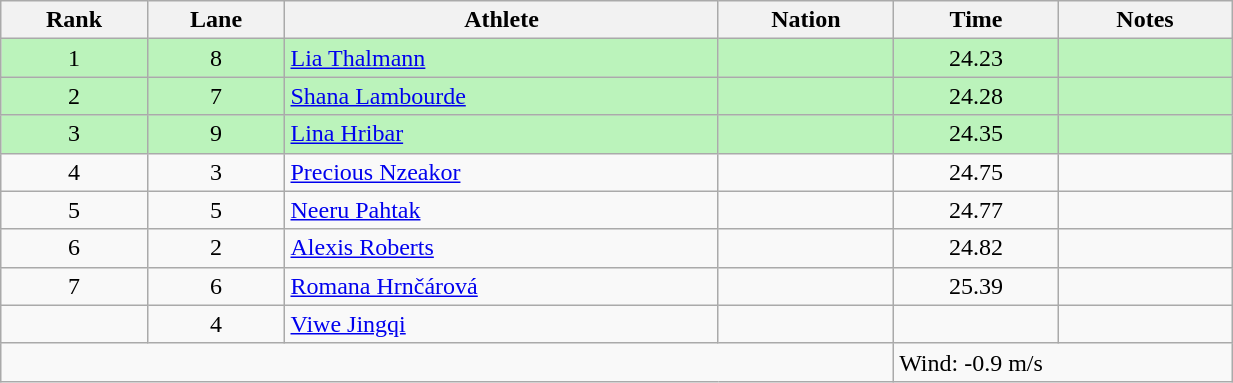<table class="wikitable sortable" style="text-align:center;width: 65%;">
<tr>
<th scope="col">Rank</th>
<th scope="col">Lane</th>
<th scope="col">Athlete</th>
<th scope="col">Nation</th>
<th scope="col">Time</th>
<th scope="col">Notes</th>
</tr>
<tr bgcolor=bbf3bb>
<td>1</td>
<td>8</td>
<td align=left><a href='#'>Lia Thalmann</a></td>
<td align=left></td>
<td>24.23</td>
<td></td>
</tr>
<tr bgcolor=bbf3bb>
<td>2</td>
<td>7</td>
<td align=left><a href='#'>Shana Lambourde</a></td>
<td align=left></td>
<td>24.28</td>
<td></td>
</tr>
<tr bgcolor=bbf3bb>
<td>3</td>
<td>9</td>
<td align=left><a href='#'>Lina Hribar</a></td>
<td align=left></td>
<td>24.35</td>
<td></td>
</tr>
<tr>
<td>4</td>
<td>3</td>
<td align=left><a href='#'>Precious Nzeakor</a></td>
<td align=left></td>
<td>24.75</td>
<td></td>
</tr>
<tr>
<td>5</td>
<td>5</td>
<td align=left><a href='#'>Neeru Pahtak</a></td>
<td align=left></td>
<td>24.77</td>
<td></td>
</tr>
<tr>
<td>6</td>
<td>2</td>
<td align=left><a href='#'>Alexis Roberts</a></td>
<td align=left></td>
<td>24.82</td>
<td></td>
</tr>
<tr>
<td>7</td>
<td>6</td>
<td align=left><a href='#'>Romana Hrnčárová</a></td>
<td align=left></td>
<td>25.39</td>
<td></td>
</tr>
<tr>
<td></td>
<td>4</td>
<td align=left><a href='#'>Viwe Jingqi</a></td>
<td align=left></td>
<td></td>
<td></td>
</tr>
<tr class="sortbottom">
<td colspan="4"></td>
<td colspan="2" style="text-align:left;">Wind: -0.9 m/s</td>
</tr>
</table>
